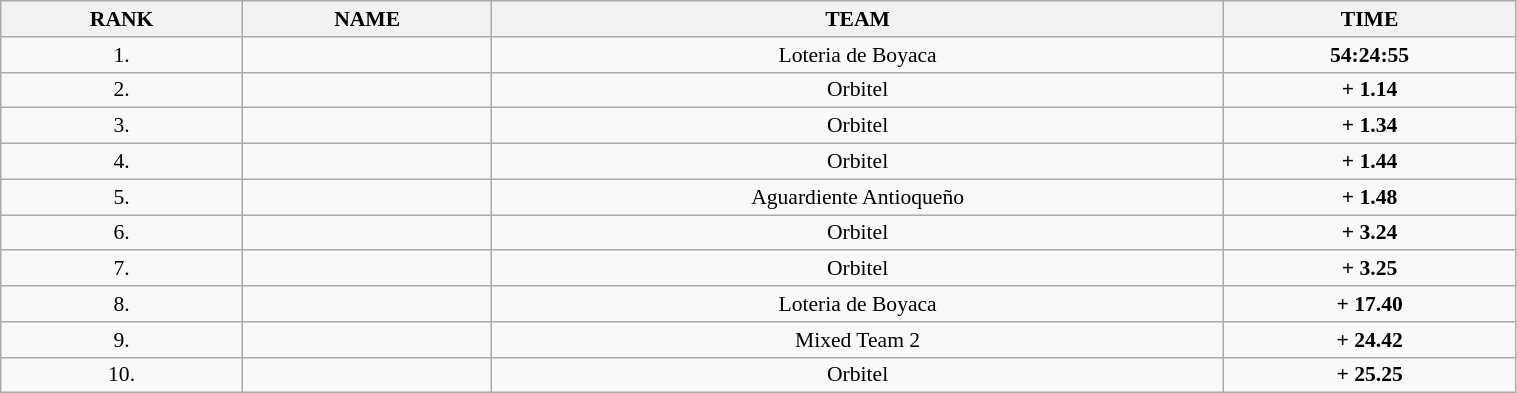<table class=wikitable style="font-size:90%" width="80%">
<tr>
<th>RANK</th>
<th>NAME</th>
<th>TEAM</th>
<th>TIME</th>
</tr>
<tr>
<td align="center">1.</td>
<td></td>
<td align="center">Loteria de Boyaca</td>
<td align="center"><strong>54:24:55</strong></td>
</tr>
<tr>
<td align="center">2.</td>
<td></td>
<td align="center">Orbitel</td>
<td align="center"><strong>+ 1.14</strong></td>
</tr>
<tr>
<td align="center">3.</td>
<td></td>
<td align="center">Orbitel</td>
<td align="center"><strong>+ 1.34</strong></td>
</tr>
<tr>
<td align="center">4.</td>
<td></td>
<td align="center">Orbitel</td>
<td align="center"><strong>+ 1.44</strong></td>
</tr>
<tr>
<td align="center">5.</td>
<td></td>
<td align="center">Aguardiente Antioqueño</td>
<td align="center"><strong>+ 1.48</strong></td>
</tr>
<tr>
<td align="center">6.</td>
<td></td>
<td align="center">Orbitel</td>
<td align="center"><strong>+ 3.24</strong></td>
</tr>
<tr>
<td align="center">7.</td>
<td></td>
<td align="center">Orbitel</td>
<td align="center"><strong>+ 3.25</strong></td>
</tr>
<tr>
<td align="center">8.</td>
<td></td>
<td align="center">Loteria de Boyaca</td>
<td align="center"><strong>+ 17.40</strong></td>
</tr>
<tr>
<td align="center">9.</td>
<td></td>
<td align="center">Mixed Team 2</td>
<td align="center"><strong>+ 24.42</strong></td>
</tr>
<tr>
<td align="center">10.</td>
<td></td>
<td align="center">Orbitel</td>
<td align="center"><strong>+ 25.25</strong></td>
</tr>
</table>
